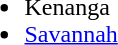<table width="90%">
<tr>
<td><br><ul><li>Kenanga</li><li><a href='#'>Savannah</a></li></ul></td>
</tr>
</table>
